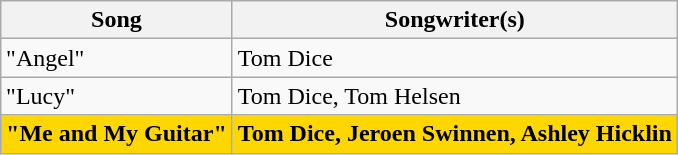<table class="sortable wikitable" style="margin: 1em auto 1em auto; text-align:left">
<tr>
<th>Song</th>
<th>Songwriter(s)</th>
</tr>
<tr>
<td>"Angel"</td>
<td>Tom Dice</td>
</tr>
<tr>
<td>"Lucy"</td>
<td>Tom Dice, Tom Helsen</td>
</tr>
<tr style="font-weight:bold; background:gold;">
<td>"Me and My Guitar"</td>
<td>Tom Dice, Jeroen Swinnen, Ashley Hicklin</td>
</tr>
</table>
